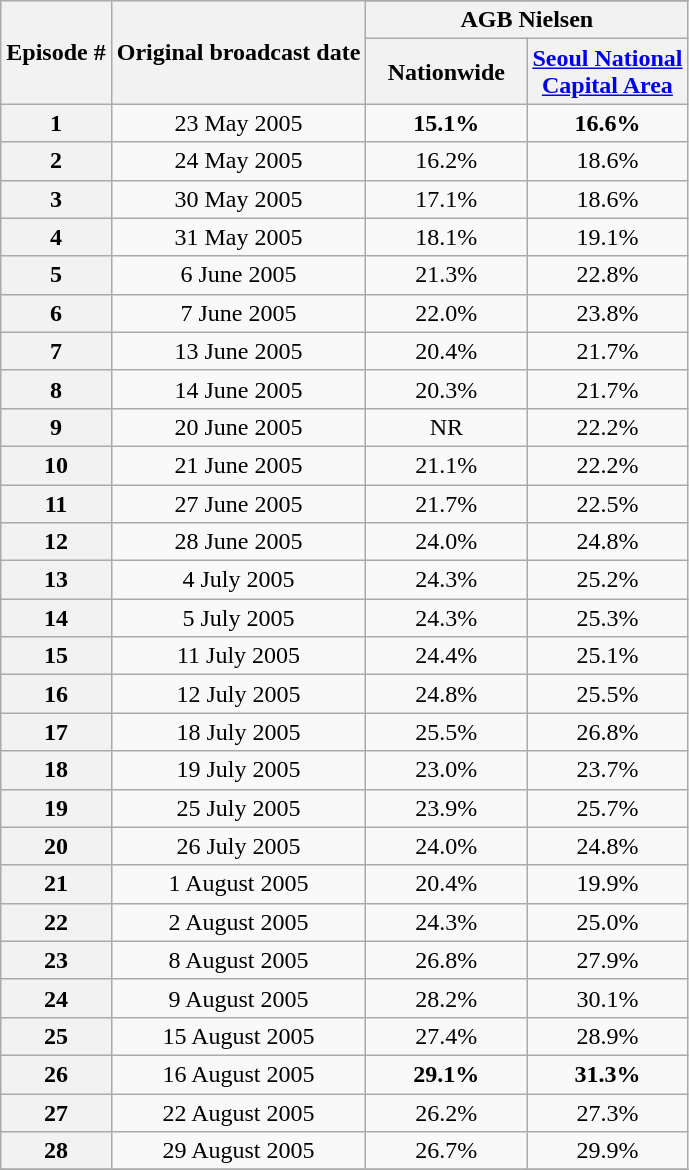<table class=wikitable style="text-align:center">
<tr>
<th rowspan="3">Episode #</th>
<th rowspan="3">Original broadcast date</th>
</tr>
<tr>
<th colspan="2">AGB Nielsen</th>
</tr>
<tr>
<th width=100>Nationwide</th>
<th width=100><a href='#'>Seoul National Capital Area</a></th>
</tr>
<tr>
<th>1</th>
<td>23 May 2005</td>
<td><span><strong>15.1%</strong></span></td>
<td><span><strong>16.6%</strong></span></td>
</tr>
<tr>
<th>2</th>
<td>24 May 2005</td>
<td>16.2%</td>
<td>18.6%</td>
</tr>
<tr>
<th>3</th>
<td>30 May 2005</td>
<td>17.1%</td>
<td>18.6%</td>
</tr>
<tr>
<th>4</th>
<td>31 May 2005</td>
<td>18.1%</td>
<td>19.1%</td>
</tr>
<tr>
<th>5</th>
<td>6 June 2005</td>
<td>21.3%</td>
<td>22.8%</td>
</tr>
<tr>
<th>6</th>
<td>7 June 2005</td>
<td>22.0%</td>
<td>23.8%</td>
</tr>
<tr>
<th>7</th>
<td>13 June 2005</td>
<td>20.4%</td>
<td>21.7%</td>
</tr>
<tr>
<th>8</th>
<td>14 June 2005</td>
<td>20.3%</td>
<td>21.7%</td>
</tr>
<tr>
<th>9</th>
<td>20 June 2005</td>
<td>NR</td>
<td>22.2%</td>
</tr>
<tr>
<th>10</th>
<td>21 June 2005</td>
<td>21.1%</td>
<td>22.2%</td>
</tr>
<tr>
<th>11</th>
<td>27 June 2005</td>
<td>21.7%</td>
<td>22.5%</td>
</tr>
<tr>
<th>12</th>
<td>28 June 2005</td>
<td>24.0%</td>
<td>24.8%</td>
</tr>
<tr>
<th>13</th>
<td>4 July 2005</td>
<td>24.3%</td>
<td>25.2%</td>
</tr>
<tr>
<th>14</th>
<td>5 July 2005</td>
<td>24.3%</td>
<td>25.3%</td>
</tr>
<tr>
<th>15</th>
<td>11 July 2005</td>
<td>24.4%</td>
<td>25.1%</td>
</tr>
<tr>
<th>16</th>
<td>12 July 2005</td>
<td>24.8%</td>
<td>25.5%</td>
</tr>
<tr>
<th>17</th>
<td>18 July 2005</td>
<td>25.5%</td>
<td>26.8%</td>
</tr>
<tr>
<th>18</th>
<td>19 July 2005</td>
<td>23.0%</td>
<td>23.7%</td>
</tr>
<tr>
<th>19</th>
<td>25 July 2005</td>
<td>23.9%</td>
<td>25.7%</td>
</tr>
<tr>
<th>20</th>
<td>26 July 2005</td>
<td>24.0%</td>
<td>24.8%</td>
</tr>
<tr>
<th>21</th>
<td>1 August 2005</td>
<td>20.4%</td>
<td>19.9%</td>
</tr>
<tr>
<th>22</th>
<td>2 August 2005</td>
<td>24.3%</td>
<td>25.0%</td>
</tr>
<tr>
<th>23</th>
<td>8 August 2005</td>
<td>26.8%</td>
<td>27.9%</td>
</tr>
<tr>
<th>24</th>
<td>9 August 2005</td>
<td>28.2%</td>
<td>30.1%</td>
</tr>
<tr>
<th>25</th>
<td>15 August 2005</td>
<td>27.4%</td>
<td>28.9%</td>
</tr>
<tr>
<th>26</th>
<td>16 August 2005</td>
<td><span><strong>29.1%</strong></span></td>
<td><span><strong>31.3%</strong></span></td>
</tr>
<tr>
<th>27</th>
<td>22 August 2005</td>
<td>26.2%</td>
<td>27.3%</td>
</tr>
<tr>
<th>28</th>
<td>29 August 2005</td>
<td>26.7%</td>
<td>29.9%</td>
</tr>
<tr>
</tr>
</table>
